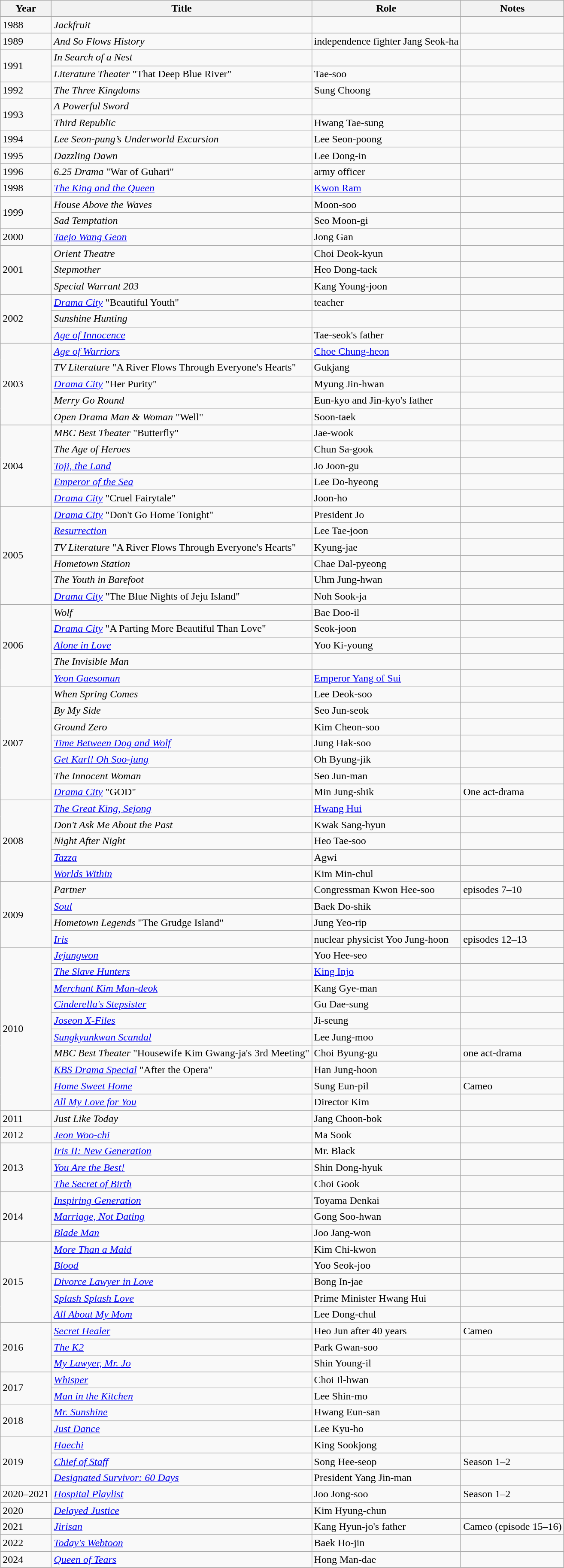<table class="wikitable">
<tr>
<th>Year</th>
<th>Title</th>
<th>Role</th>
<th>Notes</th>
</tr>
<tr>
<td>1988</td>
<td><em>Jackfruit</em> </td>
<td></td>
<td></td>
</tr>
<tr>
<td>1989</td>
<td><em>And So Flows History</em></td>
<td>independence fighter Jang Seok-ha</td>
<td></td>
</tr>
<tr>
<td rowspan=2>1991</td>
<td><em>In Search of a Nest</em></td>
<td></td>
<td></td>
</tr>
<tr>
<td><em>Literature Theater</em> "That Deep Blue River" </td>
<td>Tae-soo</td>
<td></td>
</tr>
<tr>
<td>1992</td>
<td><em>The Three Kingdoms</em></td>
<td>Sung Choong</td>
<td></td>
</tr>
<tr>
<td rowspan=2>1993</td>
<td><em>A Powerful Sword</em></td>
<td></td>
<td></td>
</tr>
<tr>
<td><em>Third Republic</em></td>
<td>Hwang Tae-sung</td>
<td></td>
</tr>
<tr>
<td>1994</td>
<td><em>Lee Seon-pung’s Underworld Excursion</em></td>
<td>Lee Seon-poong</td>
<td></td>
</tr>
<tr>
<td>1995</td>
<td><em>Dazzling Dawn</em></td>
<td>Lee Dong-in</td>
<td></td>
</tr>
<tr>
<td>1996</td>
<td><em>6.25 Drama</em> "War of Guhari" </td>
<td>army officer</td>
<td></td>
</tr>
<tr>
<td>1998</td>
<td><em><a href='#'>The King and the Queen</a></em></td>
<td><a href='#'>Kwon Ram</a></td>
<td></td>
</tr>
<tr>
<td rowspan=2>1999</td>
<td><em>House Above the Waves</em></td>
<td>Moon-soo</td>
<td></td>
</tr>
<tr>
<td><em>Sad Temptation</em></td>
<td>Seo Moon-gi</td>
<td></td>
</tr>
<tr>
<td>2000</td>
<td><em><a href='#'>Taejo Wang Geon</a></em></td>
<td>Jong Gan</td>
<td></td>
</tr>
<tr>
<td rowspan=3>2001</td>
<td><em>Orient Theatre</em></td>
<td>Choi Deok-kyun</td>
<td></td>
</tr>
<tr>
<td><em>Stepmother</em></td>
<td>Heo Dong-taek</td>
<td></td>
</tr>
<tr>
<td><em>Special Warrant 203</em></td>
<td>Kang Young-joon</td>
<td></td>
</tr>
<tr>
<td rowspan=3>2002</td>
<td><em><a href='#'>Drama City</a></em> "Beautiful Youth" </td>
<td>teacher</td>
<td></td>
</tr>
<tr>
<td><em>Sunshine Hunting</em></td>
<td></td>
<td></td>
</tr>
<tr>
<td><em><a href='#'>Age of Innocence</a></em></td>
<td>Tae-seok's father</td>
<td></td>
</tr>
<tr>
<td rowspan=5>2003</td>
<td><em><a href='#'>Age of Warriors</a></em></td>
<td><a href='#'>Choe Chung-heon</a></td>
<td></td>
</tr>
<tr>
<td><em>TV Literature</em> "A River Flows Through Everyone's Hearts"</td>
<td>Gukjang</td>
<td></td>
</tr>
<tr>
<td><em><a href='#'>Drama City</a></em> "Her Purity" </td>
<td>Myung Jin-hwan</td>
<td></td>
</tr>
<tr>
<td><em>Merry Go Round</em></td>
<td>Eun-kyo and Jin-kyo's father</td>
<td></td>
</tr>
<tr>
<td><em>Open Drama Man & Woman</em> "Well" </td>
<td>Soon-taek</td>
<td></td>
</tr>
<tr>
<td rowspan=5>2004</td>
<td><em>MBC Best Theater</em> "Butterfly"</td>
<td>Jae-wook</td>
<td></td>
</tr>
<tr>
<td><em>The Age of Heroes</em></td>
<td>Chun Sa-gook</td>
<td></td>
</tr>
<tr>
<td><em><a href='#'>Toji, the Land</a></em></td>
<td>Jo Joon-gu</td>
<td></td>
</tr>
<tr>
<td><em><a href='#'>Emperor of the Sea</a></em></td>
<td>Lee Do-hyeong</td>
<td></td>
</tr>
<tr>
<td><em><a href='#'>Drama City</a></em> "Cruel Fairytale" </td>
<td>Joon-ho</td>
<td></td>
</tr>
<tr>
<td rowspan=6>2005</td>
<td><em><a href='#'>Drama City</a></em> "Don't Go Home Tonight" </td>
<td>President Jo</td>
<td></td>
</tr>
<tr>
<td><em><a href='#'>Resurrection</a></em></td>
<td>Lee Tae-joon</td>
<td></td>
</tr>
<tr>
<td><em>TV Literature</em> "A River Flows Through Everyone's Hearts"</td>
<td>Kyung-jae</td>
<td></td>
</tr>
<tr>
<td><em>Hometown Station</em></td>
<td>Chae Dal-pyeong</td>
<td></td>
</tr>
<tr>
<td><em>The Youth in Barefoot</em></td>
<td>Uhm Jung-hwan</td>
<td></td>
</tr>
<tr>
<td><em><a href='#'>Drama City</a></em> "The Blue Nights of Jeju Island"</td>
<td>Noh Sook-ja</td>
<td></td>
</tr>
<tr>
<td rowspan=5>2006</td>
<td><em>Wolf</em></td>
<td>Bae Doo-il</td>
<td></td>
</tr>
<tr>
<td><em><a href='#'>Drama City</a></em> "A Parting More Beautiful Than Love" </td>
<td>Seok-joon</td>
<td></td>
</tr>
<tr>
<td><em><a href='#'>Alone in Love</a></em></td>
<td>Yoo Ki-young</td>
<td></td>
</tr>
<tr>
<td><em>The Invisible Man</em></td>
<td></td>
<td></td>
</tr>
<tr>
<td><em><a href='#'>Yeon Gaesomun</a></em></td>
<td><a href='#'>Emperor Yang of Sui</a></td>
<td></td>
</tr>
<tr>
<td rowspan=7>2007</td>
<td><em>When Spring Comes</em></td>
<td>Lee Deok-soo</td>
<td></td>
</tr>
<tr>
<td><em>By My Side</em></td>
<td>Seo Jun-seok</td>
<td></td>
</tr>
<tr>
<td><em>Ground Zero</em></td>
<td>Kim Cheon-soo</td>
<td></td>
</tr>
<tr>
<td><em><a href='#'>Time Between Dog and Wolf</a></em></td>
<td>Jung Hak-soo</td>
<td></td>
</tr>
<tr>
<td><em><a href='#'>Get Karl! Oh Soo-jung</a></em></td>
<td>Oh Byung-jik</td>
<td></td>
</tr>
<tr>
<td><em>The Innocent Woman</em></td>
<td>Seo Jun-man</td>
<td></td>
</tr>
<tr>
<td><em><a href='#'>Drama City</a></em> "GOD"</td>
<td>Min Jung-shik</td>
<td>One act-drama</td>
</tr>
<tr>
<td rowspan=5>2008</td>
<td><em><a href='#'>The Great King, Sejong</a></em></td>
<td><a href='#'>Hwang Hui</a></td>
<td></td>
</tr>
<tr>
<td><em>Don't Ask Me About the Past</em></td>
<td>Kwak Sang-hyun</td>
<td></td>
</tr>
<tr>
<td><em>Night After Night</em></td>
<td>Heo Tae-soo</td>
<td></td>
</tr>
<tr>
<td><em><a href='#'>Tazza</a></em></td>
<td>Agwi</td>
<td></td>
</tr>
<tr>
<td><em><a href='#'>Worlds Within</a></em></td>
<td>Kim Min-chul</td>
<td></td>
</tr>
<tr>
<td rowspan=4>2009</td>
<td><em>Partner</em></td>
<td>Congressman Kwon Hee-soo</td>
<td>episodes 7–10</td>
</tr>
<tr>
<td><em><a href='#'>Soul</a></em></td>
<td>Baek Do-shik</td>
<td></td>
</tr>
<tr>
<td><em>Hometown Legends</em> "The Grudge Island"</td>
<td>Jung Yeo-rip</td>
<td></td>
</tr>
<tr>
<td><em><a href='#'>Iris</a></em></td>
<td>nuclear physicist Yoo Jung-hoon</td>
<td>episodes 12–13</td>
</tr>
<tr>
<td rowspan=10>2010</td>
<td><em><a href='#'>Jejungwon</a></em></td>
<td>Yoo Hee-seo</td>
<td></td>
</tr>
<tr>
<td><em><a href='#'>The Slave Hunters</a></em></td>
<td><a href='#'>King Injo</a></td>
<td></td>
</tr>
<tr>
<td><em><a href='#'>Merchant Kim Man-deok</a></em></td>
<td>Kang Gye-man</td>
<td></td>
</tr>
<tr>
<td><em><a href='#'>Cinderella's Stepsister</a></em></td>
<td>Gu Dae-sung</td>
<td></td>
</tr>
<tr>
<td><em><a href='#'>Joseon X-Files</a></em></td>
<td>Ji-seung</td>
<td></td>
</tr>
<tr>
<td><em><a href='#'>Sungkyunkwan Scandal</a></em></td>
<td>Lee Jung-moo</td>
<td></td>
</tr>
<tr>
<td><em>MBC Best Theater</em> "Housewife Kim Gwang-ja's 3rd Meeting"</td>
<td>Choi Byung-gu</td>
<td>one act-drama</td>
</tr>
<tr>
<td><em><a href='#'>KBS Drama Special</a></em> "After the Opera"</td>
<td>Han Jung-hoon</td>
<td></td>
</tr>
<tr>
<td><em><a href='#'>Home Sweet Home</a></em></td>
<td>Sung Eun-pil</td>
<td>Cameo</td>
</tr>
<tr>
<td><em><a href='#'>All My Love for You</a></em></td>
<td>Director Kim</td>
<td></td>
</tr>
<tr>
<td>2011</td>
<td><em>Just Like Today</em></td>
<td>Jang Choon-bok</td>
<td></td>
</tr>
<tr>
<td>2012</td>
<td><em><a href='#'>Jeon Woo-chi</a></em></td>
<td>Ma Sook</td>
<td></td>
</tr>
<tr>
<td rowspan=3>2013</td>
<td><em><a href='#'>Iris II: New Generation</a></em></td>
<td>Mr. Black</td>
<td></td>
</tr>
<tr>
<td><em><a href='#'>You Are the Best!</a></em></td>
<td>Shin Dong-hyuk</td>
<td></td>
</tr>
<tr>
<td><em><a href='#'>The Secret of Birth</a></em></td>
<td>Choi Gook</td>
<td></td>
</tr>
<tr>
<td rowspan=3>2014</td>
<td><em><a href='#'>Inspiring Generation</a></em></td>
<td>Toyama Denkai</td>
<td></td>
</tr>
<tr>
<td><em><a href='#'>Marriage, Not Dating</a></em></td>
<td>Gong Soo-hwan</td>
<td></td>
</tr>
<tr>
<td><em><a href='#'>Blade Man</a></em></td>
<td>Joo Jang-won</td>
<td></td>
</tr>
<tr>
<td rowspan=5>2015</td>
<td><em><a href='#'>More Than a Maid</a></em></td>
<td>Kim Chi-kwon</td>
<td></td>
</tr>
<tr>
<td><em><a href='#'>Blood</a></em></td>
<td>Yoo Seok-joo</td>
<td></td>
</tr>
<tr>
<td><em><a href='#'>Divorce Lawyer in Love</a></em></td>
<td>Bong In-jae</td>
<td></td>
</tr>
<tr>
<td><em><a href='#'>Splash Splash Love</a></em></td>
<td>Prime Minister Hwang Hui</td>
<td></td>
</tr>
<tr>
<td><em><a href='#'>All About My Mom</a></em></td>
<td>Lee Dong-chul</td>
<td></td>
</tr>
<tr>
<td rowspan=3>2016</td>
<td><em><a href='#'>Secret Healer</a></em></td>
<td>Heo Jun after 40 years</td>
<td>Cameo</td>
</tr>
<tr>
<td><em><a href='#'>The K2</a></em></td>
<td>Park Gwan-soo</td>
<td></td>
</tr>
<tr>
<td><em><a href='#'>My Lawyer, Mr. Jo</a></em></td>
<td>Shin Young-il</td>
<td></td>
</tr>
<tr>
<td rowspan=2>2017</td>
<td><em><a href='#'>Whisper</a></em></td>
<td>Choi Il-hwan</td>
<td></td>
</tr>
<tr>
<td><em><a href='#'>Man in the Kitchen</a></em></td>
<td>Lee Shin-mo</td>
<td></td>
</tr>
<tr>
<td rowspan=2>2018</td>
<td><em><a href='#'>Mr. Sunshine</a></em></td>
<td>Hwang Eun-san</td>
<td></td>
</tr>
<tr>
<td><em><a href='#'>Just Dance</a></em></td>
<td>Lee Kyu-ho</td>
<td></td>
</tr>
<tr>
<td rowspan=3>2019</td>
<td><em><a href='#'>Haechi</a></em></td>
<td>King Sookjong</td>
<td></td>
</tr>
<tr>
<td><em><a href='#'>Chief of Staff</a></em></td>
<td>Song Hee-seop</td>
<td>Season 1–2</td>
</tr>
<tr>
<td><em><a href='#'>Designated Survivor: 60 Days</a></em></td>
<td>President Yang Jin-man</td>
<td></td>
</tr>
<tr>
<td>2020–2021</td>
<td><em><a href='#'>Hospital Playlist</a></em></td>
<td>Joo Jong-soo</td>
<td>Season 1–2</td>
</tr>
<tr>
<td rowspan=1>2020</td>
<td><em><a href='#'>Delayed Justice</a></em></td>
<td>Kim Hyung-chun</td>
<td></td>
</tr>
<tr>
<td>2021</td>
<td><em><a href='#'>Jirisan</a></em></td>
<td>Kang Hyun-jo's father</td>
<td>Cameo (episode 15–16)</td>
</tr>
<tr>
<td>2022</td>
<td><em><a href='#'>Today's Webtoon</a></em></td>
<td>Baek Ho-jin</td>
<td></td>
</tr>
<tr>
<td>2024</td>
<td><em><a href='#'>Queen of Tears</a></em></td>
<td>Hong Man-dae</td>
<td></td>
</tr>
</table>
